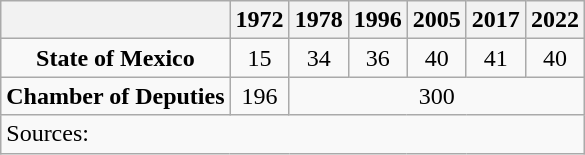<table class="wikitable" style="text-align: center">
<tr>
<th></th>
<th>1972</th>
<th>1978</th>
<th>1996</th>
<th>2005</th>
<th>2017</th>
<th>2022</th>
</tr>
<tr>
<td><strong>State of Mexico</strong></td>
<td>15</td>
<td>34</td>
<td>36</td>
<td>40</td>
<td>41</td>
<td>40</td>
</tr>
<tr>
<td><strong>Chamber of Deputies</strong></td>
<td>196</td>
<td colspan=5>300</td>
</tr>
<tr>
<td colspan=7 style="text-align: left">Sources: </td>
</tr>
</table>
